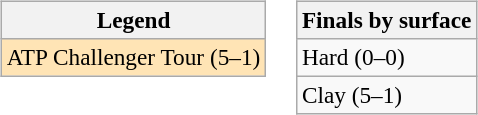<table>
<tr valign=top>
<td><br><table class="wikitable" style=font-size:97%>
<tr>
<th>Legend</th>
</tr>
<tr style="background:moccasin;">
<td>ATP Challenger Tour (5–1)</td>
</tr>
</table>
</td>
<td><br><table class="wikitable" style=font-size:97%>
<tr>
<th>Finals by surface</th>
</tr>
<tr>
<td>Hard (0–0)</td>
</tr>
<tr>
<td>Clay (5–1)</td>
</tr>
</table>
</td>
</tr>
</table>
